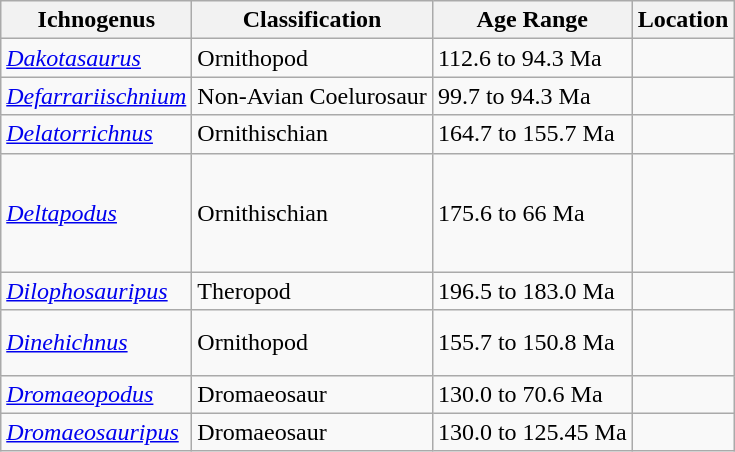<table class="wikitable">
<tr>
<th>Ichnogenus</th>
<th>Classification</th>
<th>Age Range</th>
<th>Location</th>
</tr>
<tr>
<td><em><a href='#'>Dakotasaurus</a></em></td>
<td>Ornithopod</td>
<td>112.6 to 94.3 Ma</td>
<td></td>
</tr>
<tr>
<td><em><a href='#'>Defarrariischnium</a> </em></td>
<td>Non-Avian Coelurosaur</td>
<td>99.7 to 94.3 Ma</td>
<td></td>
</tr>
<tr>
<td><em><a href='#'>Delatorrichnus</a></em></td>
<td>Ornithischian</td>
<td>164.7 to 155.7 Ma</td>
<td><br></td>
</tr>
<tr>
<td><em><a href='#'>Deltapodus</a></em></td>
<td>Ornithischian</td>
<td>175.6 to 66 Ma</td>
<td><br><br><br><br></td>
</tr>
<tr>
<td><em><a href='#'>Dilophosauripus</a></em></td>
<td>Theropod</td>
<td>196.5 to 183.0 Ma</td>
<td><br></td>
</tr>
<tr>
<td><em><a href='#'>Dinehichnus</a></em></td>
<td>Ornithopod</td>
<td>155.7 to 150.8 Ma</td>
<td><br><br></td>
</tr>
<tr>
<td><em><a href='#'>Dromaeopodus</a></em></td>
<td>Dromaeosaur</td>
<td>130.0 to 70.6 Ma</td>
<td><br></td>
</tr>
<tr>
<td><em><a href='#'>Dromaeosauripus</a></em></td>
<td>Dromaeosaur</td>
<td>130.0 to 125.45 Ma</td>
<td></td>
</tr>
</table>
